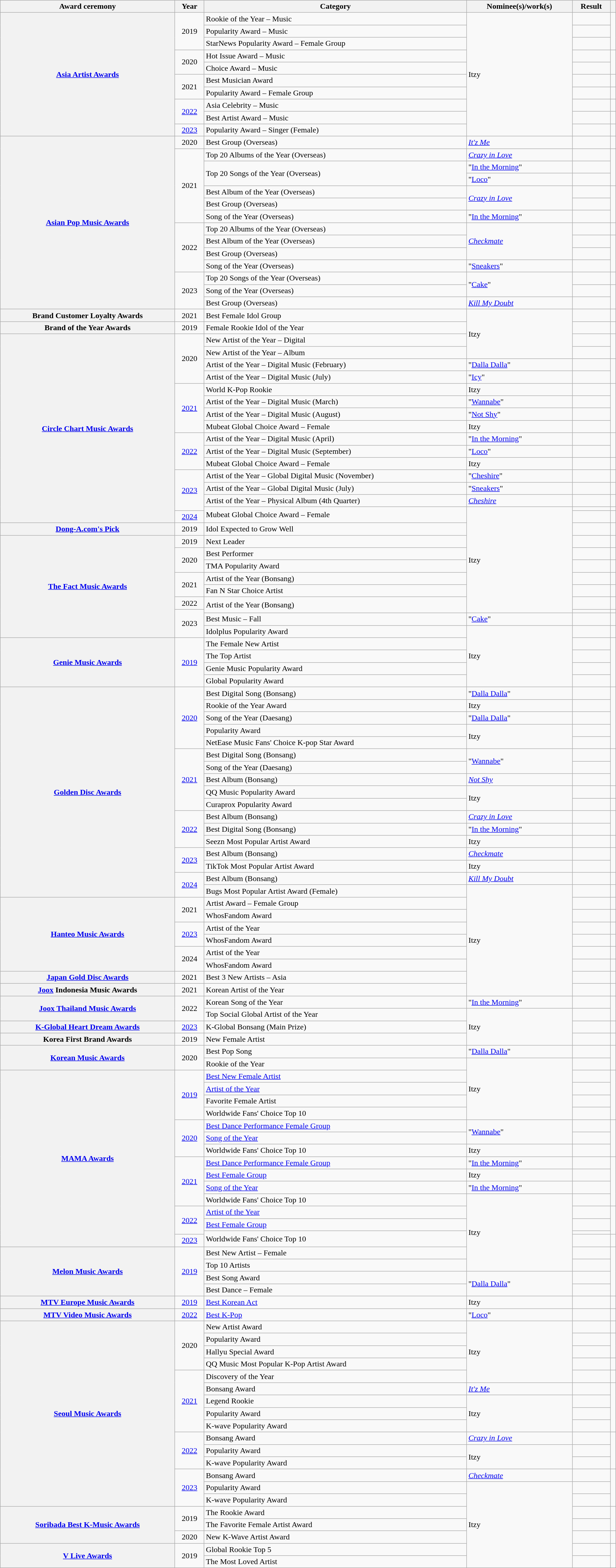<table class="wikitable plainrowheaders sortable" style="width:100%">
<tr>
<th scope="col">Award ceremony</th>
<th scope="col">Year</th>
<th scope="col">Category</th>
<th scope="col">Nominee(s)/work(s)</th>
<th scope="col">Result</th>
<th scope="col" class="unsortable"></th>
</tr>
<tr>
<th scope="row" rowspan="10"><a href='#'>Asia Artist Awards</a> </th>
<td rowspan="3" style="text-align:center">2019</td>
<td>Rookie of the Year – Music</td>
<td rowspan="10">Itzy</td>
<td></td>
<td rowspan="3" style="text-align:center"></td>
</tr>
<tr>
<td>Popularity Award – Music</td>
<td></td>
</tr>
<tr>
<td>StarNews Popularity Award – Female Group</td>
<td></td>
</tr>
<tr>
<td rowspan="2" style="text-align:center">2020</td>
<td>Hot Issue Award – Music</td>
<td></td>
<td rowspan="2" style="text-align:center"></td>
</tr>
<tr>
<td>Choice Award – Music</td>
<td></td>
</tr>
<tr>
<td style="text-align:center" rowspan="2">2021</td>
<td>Best Musician Award</td>
<td></td>
<td style="text-align:center"></td>
</tr>
<tr>
<td>Popularity Award – Female Group</td>
<td></td>
<td style="text-align:center"></td>
</tr>
<tr>
<td style="text-align:center" rowspan="2"><a href='#'>2022</a></td>
<td>Asia Celebrity – Music</td>
<td></td>
<td style="text-align:center"></td>
</tr>
<tr>
<td>Best Artist Award – Music</td>
<td></td>
<td style="text-align:center"></td>
</tr>
<tr>
<td style="text-align:center"><a href='#'>2023</a></td>
<td>Popularity Award – Singer (Female)</td>
<td></td>
<td style="text-align:center"></td>
</tr>
<tr>
<th scope=row rowspan="14"><a href='#'>Asian Pop Music Awards</a></th>
<td style="text-align:center">2020</td>
<td>Best Group (Overseas)</td>
<td><em><a href='#'>It'z Me</a></em></td>
<td></td>
<td style="text-align:center"></td>
</tr>
<tr>
<td style="text-align:center" rowspan="6">2021</td>
<td>Top 20 Albums of the Year (Overseas)</td>
<td><em><a href='#'>Crazy in Love</a></em></td>
<td></td>
<td style="text-align:center" rowspan="3"></td>
</tr>
<tr>
<td rowspan="2">Top 20 Songs of the Year (Overseas)</td>
<td>"<a href='#'>In the Morning</a>"</td>
<td></td>
</tr>
<tr>
<td>"<a href='#'>Loco</a>"</td>
<td></td>
</tr>
<tr>
<td>Best Album of the Year (Overseas)</td>
<td rowspan="2"><em><a href='#'>Crazy in Love</a></em></td>
<td></td>
<td rowspan="3" style="text-align:center"></td>
</tr>
<tr>
<td>Best Group (Overseas)</td>
<td></td>
</tr>
<tr>
<td>Song of the Year (Overseas)</td>
<td>"<a href='#'>In the Morning</a>"</td>
<td></td>
</tr>
<tr>
<td style="text-align:center" rowspan="4">2022</td>
<td>Top 20 Albums of the Year (Overseas)</td>
<td rowspan="3"><em><a href='#'>Checkmate</a></em></td>
<td></td>
<td style="text-align:center" r></td>
</tr>
<tr>
<td>Best Album of the Year (Overseas)</td>
<td></td>
<td style="text-align:center" rowspan="3"></td>
</tr>
<tr>
<td>Best Group (Overseas)</td>
<td></td>
</tr>
<tr>
<td>Song of the Year (Overseas)</td>
<td>"<a href='#'>Sneakers</a>"</td>
<td></td>
</tr>
<tr>
<td style="text-align:center" rowspan="3">2023</td>
<td>Top 20 Songs of the Year (Overseas)</td>
<td rowspan="2">"<a href='#'>Cake</a>"</td>
<td></td>
<td style="text-align:center"></td>
</tr>
<tr>
<td>Song of the Year (Overseas)</td>
<td></td>
<td style="text-align:center" rowspan="2"></td>
</tr>
<tr>
<td>Best Group (Overseas)</td>
<td><em><a href='#'>Kill My Doubt</a></em></td>
<td></td>
</tr>
<tr>
<th scope="row">Brand Customer Loyalty Awards </th>
<td style="text-align:center">2021</td>
<td>Best Female Idol Group</td>
<td rowspan="4">Itzy</td>
<td></td>
<td style="text-align:center"></td>
</tr>
<tr>
<th scope="row">Brand of the Year Awards</th>
<td style="text-align:center">2019</td>
<td>Female Rookie Idol of the Year</td>
<td></td>
<td style="text-align:center"></td>
</tr>
<tr>
<th scope="row" rowspan="16"><a href='#'>Circle Chart Music Awards</a> </th>
<td rowspan="4" style="text-align:center">2020</td>
<td>New Artist of the Year – Digital</td>
<td></td>
<td style="text-align:center" rowspan="2"></td>
</tr>
<tr>
<td>New Artist of the Year – Album</td>
<td></td>
</tr>
<tr>
<td>Artist of the Year – Digital Music (February)</td>
<td>"<a href='#'>Dalla Dalla</a>"</td>
<td></td>
<td style="text-align:center" rowspan="2"></td>
</tr>
<tr>
<td>Artist of the Year – Digital Music (July)</td>
<td>"<a href='#'>Icy</a>"</td>
<td></td>
</tr>
<tr>
<td rowspan="4" style="text-align:center"><a href='#'>2021</a></td>
<td>World K-Pop Rookie</td>
<td>Itzy</td>
<td></td>
<td rowspan="4" style="text-align:center"></td>
</tr>
<tr>
<td>Artist of the Year – Digital Music (March)</td>
<td>"<a href='#'>Wannabe</a>"</td>
<td></td>
</tr>
<tr>
<td>Artist of the Year – Digital Music (August)</td>
<td>"<a href='#'>Not Shy</a>"</td>
<td></td>
</tr>
<tr>
<td>Mubeat Global Choice Award – Female</td>
<td>Itzy</td>
<td></td>
</tr>
<tr>
<td style="text-align:center" rowspan="3"><a href='#'>2022</a></td>
<td>Artist of the Year – Digital Music (April)</td>
<td>"<a href='#'>In the Morning</a>"</td>
<td></td>
<td rowspan="2" style="text-align:center"></td>
</tr>
<tr>
<td>Artist of the Year – Digital Music (September)</td>
<td>"<a href='#'>Loco</a>"</td>
<td></td>
</tr>
<tr>
<td>Mubeat Global Choice Award – Female</td>
<td>Itzy</td>
<td></td>
<td style="text-align:center;"></td>
</tr>
<tr>
<td rowspan="4" style="text-align:center"><a href='#'>2023</a></td>
<td>Artist of the Year – Global Digital Music (November)</td>
<td>"<a href='#'>Cheshire</a>"</td>
<td></td>
<td style="text-align:center"></td>
</tr>
<tr>
<td>Artist of the Year – Global Digital Music (July)</td>
<td>"<a href='#'>Sneakers</a>"</td>
<td></td>
<td style="text-align:center"></td>
</tr>
<tr>
<td>Artist of the Year – Physical Album (4th Quarter)</td>
<td><em><a href='#'>Cheshire</a></em></td>
<td></td>
<td style="text-align:center"></td>
</tr>
<tr>
<td rowspan="2">Mubeat Global Choice Award – Female</td>
<td rowspan="10">Itzy</td>
<td></td>
<td style="text-align:center"></td>
</tr>
<tr>
<td style="text-align:center"><a href='#'>2024</a></td>
<td></td>
<td style="text-align:center;"></td>
</tr>
<tr>
<th scope="row"><a href='#'>Dong-A.com's Pick</a></th>
<td style="text-align:center">2019</td>
<td>Idol Expected to Grow Well</td>
<td></td>
<td style="text-align:center"></td>
</tr>
<tr>
<th rowspan="9" scope="row" data-sort-value="Fact Music Awards"><a href='#'>The Fact Music Awards</a> </th>
<td style="text-align:center">2019</td>
<td>Next Leader</td>
<td></td>
<td style="text-align:center"></td>
</tr>
<tr>
<td rowspan="2" style="text-align:center">2020</td>
<td>Best Performer</td>
<td></td>
<td style="text-align:center"></td>
</tr>
<tr>
<td>TMA Popularity Award</td>
<td></td>
<td style="text-align:center"></td>
</tr>
<tr>
<td style="text-align:center" rowspan="2">2021</td>
<td>Artist of the Year (Bonsang)</td>
<td></td>
<td style="text-align:center"></td>
</tr>
<tr>
<td>Fan N Star Choice Artist</td>
<td></td>
<td style="text-align:center"></td>
</tr>
<tr>
<td style="text-align:center">2022</td>
<td rowspan="2">Artist of the Year (Bonsang)</td>
<td></td>
<td style="text-align:center"></td>
</tr>
<tr>
<td rowspan="3" style="text-align:center">2023</td>
<td></td>
<td style="text-align:center;"></td>
</tr>
<tr>
<td>Best Music – Fall</td>
<td>"<a href='#'>Cake</a>"</td>
<td></td>
<td style="text-align:center;"></td>
</tr>
<tr>
<td>Idolplus Popularity Award</td>
<td rowspan="5">Itzy</td>
<td></td>
<td style="text-align:center"></td>
</tr>
<tr>
<th scope="row" rowspan="4"><a href='#'>Genie Music Awards</a> </th>
<td rowspan="4" style="text-align:center"><a href='#'>2019</a></td>
<td>The Female New Artist</td>
<td></td>
<td rowspan="4" style="text-align:center"></td>
</tr>
<tr>
<td>The Top Artist</td>
<td></td>
</tr>
<tr>
<td>Genie Music Popularity Award</td>
<td></td>
</tr>
<tr>
<td>Global Popularity Award</td>
<td></td>
</tr>
<tr>
<th scope="row" rowspan="17"><a href='#'>Golden Disc Awards</a></th>
<td rowspan="5" style="text-align:center"><a href='#'>2020</a></td>
<td>Best Digital Song (Bonsang)</td>
<td>"<a href='#'>Dalla Dalla</a>"</td>
<td></td>
<td rowspan="5" style="text-align:center"></td>
</tr>
<tr>
<td>Rookie of the Year Award</td>
<td>Itzy</td>
<td></td>
</tr>
<tr>
<td>Song of the Year (Daesang)</td>
<td>"<a href='#'>Dalla Dalla</a>"</td>
<td></td>
</tr>
<tr>
<td>Popularity Award</td>
<td rowspan="2">Itzy</td>
<td></td>
</tr>
<tr>
<td>NetEase Music Fans' Choice K-pop Star Award</td>
<td></td>
</tr>
<tr>
<td rowspan="5" style="text-align:center"><a href='#'>2021</a></td>
<td>Best Digital Song (Bonsang)</td>
<td rowspan="2">"<a href='#'>Wannabe</a>"</td>
<td></td>
<td rowspan="3" style="text-align:center"></td>
</tr>
<tr>
<td>Song of the Year (Daesang)</td>
<td></td>
</tr>
<tr>
<td>Best Album (Bonsang)</td>
<td><em><a href='#'>Not Shy</a></em></td>
<td></td>
</tr>
<tr>
<td>QQ Music Popularity Award</td>
<td rowspan="2">Itzy</td>
<td></td>
<td style="text-align:center"></td>
</tr>
<tr>
<td>Curaprox Popularity Award</td>
<td></td>
<td style="text-align:center"></td>
</tr>
<tr>
<td rowspan="3" style="text-align:center"><a href='#'>2022</a></td>
<td>Best Album (Bonsang)</td>
<td><em><a href='#'>Crazy in Love</a></em></td>
<td></td>
<td rowspan="2" style="text-align:center"></td>
</tr>
<tr>
<td>Best Digital Song (Bonsang)</td>
<td>"<a href='#'>In the Morning</a>"</td>
<td></td>
</tr>
<tr>
<td>Seezn Most Popular Artist Award</td>
<td>Itzy</td>
<td></td>
<td style="text-align:center"></td>
</tr>
<tr>
<td rowspan="2" style="text-align:center"><a href='#'>2023</a></td>
<td>Best Album (Bonsang)</td>
<td><em><a href='#'>Checkmate</a></em></td>
<td></td>
<td style="text-align:center" rowspan="2"></td>
</tr>
<tr>
<td>TikTok Most Popular Artist Award</td>
<td>Itzy</td>
<td></td>
</tr>
<tr>
<td rowspan="2" style="text-align:center"><a href='#'>2024</a></td>
<td>Best Album (Bonsang)</td>
<td><em><a href='#'>Kill My Doubt</a></em></td>
<td></td>
<td style="text-align:center"></td>
</tr>
<tr>
<td>Bugs Most Popular Artist Award (Female)</td>
<td rowspan="9">Itzy</td>
<td></td>
<td style="text-align:center"></td>
</tr>
<tr>
<th scope="row" rowspan="6"><a href='#'>Hanteo Music Awards</a> </th>
<td style="text-align:center" rowspan="2">2021</td>
<td>Artist Award – Female Group</td>
<td></td>
<td style="text-align:center"></td>
</tr>
<tr>
<td>WhosFandom Award</td>
<td></td>
<td style="text-align:center;"></td>
</tr>
<tr>
<td style="text-align:center" rowspan="2"><a href='#'>2023</a></td>
<td>Artist of the Year</td>
<td></td>
<td style="text-align:center"></td>
</tr>
<tr>
<td>WhosFandom Award</td>
<td></td>
<td style="text-align:center"></td>
</tr>
<tr>
<td style="text-align:center" rowspan="2">2024</td>
<td>Artist of the Year</td>
<td></td>
<td style="text-align:center"></td>
</tr>
<tr>
<td>WhosFandom Award</td>
<td></td>
<td style="text-align:center"></td>
</tr>
<tr>
<th scope="row"><a href='#'>Japan Gold Disc Awards</a> </th>
<td style="text-align:center">2021</td>
<td>Best 3 New Artists – Asia</td>
<td></td>
<td style="text-align:center"></td>
</tr>
<tr>
<th scope="row"><a href='#'>Joox</a> Indonesia Music Awards</th>
<td style="text-align:center">2021</td>
<td>Korean Artist of the Year</td>
<td></td>
<td style="text-align:center;"></td>
</tr>
<tr>
<th scope="row" rowspan="2"><a href='#'>Joox Thailand Music Awards</a></th>
<td style="text-align:center" rowspan="2">2022</td>
<td>Korean Song of the Year</td>
<td>"<a href='#'>In the Morning</a>"</td>
<td></td>
<td style="text-align:center;" rowspan="2"></td>
</tr>
<tr>
<td>Top Social Global Artist of the Year</td>
<td rowspan="3">Itzy</td>
<td></td>
</tr>
<tr>
<th scope="row"><a href='#'>K-Global Heart Dream Awards</a></th>
<td style="text-align:center"><a href='#'>2023</a></td>
<td>K-Global Bonsang (Main Prize)</td>
<td></td>
<td style="text-align:center"></td>
</tr>
<tr>
<th scope="row">Korea First Brand Awards</th>
<td style="text-align:center">2019</td>
<td>New Female Artist</td>
<td></td>
<td style="text-align:center"></td>
</tr>
<tr>
<th scope="row" rowspan="2"><a href='#'>Korean Music Awards</a> </th>
<td rowspan="2" style="text-align:center">2020</td>
<td>Best Pop Song</td>
<td>"<a href='#'>Dalla Dalla</a>"</td>
<td></td>
<td rowspan="2" style="text-align:center"></td>
</tr>
<tr>
<td>Rookie of the Year</td>
<td rowspan="5">Itzy</td>
<td></td>
</tr>
<tr>
<th rowspan="15" scope="row"><a href='#'>MAMA Awards</a> </th>
<td rowspan="4" style="text-align:center"><a href='#'>2019</a></td>
<td><a href='#'>Best New Female Artist</a></td>
<td></td>
<td rowspan="4" style="text-align:center"></td>
</tr>
<tr>
<td><a href='#'>Artist of the Year</a></td>
<td></td>
</tr>
<tr>
<td>Favorite Female Artist</td>
<td></td>
</tr>
<tr>
<td>Worldwide Fans' Choice Top 10</td>
<td></td>
</tr>
<tr>
<td rowspan="3" style="text-align:center"><a href='#'>2020</a></td>
<td><a href='#'>Best Dance Performance Female Group</a></td>
<td rowspan="2">"<a href='#'>Wannabe</a>"</td>
<td></td>
<td rowspan="3" style="text-align:center"></td>
</tr>
<tr>
<td><a href='#'>Song of the Year</a></td>
<td></td>
</tr>
<tr>
<td>Worldwide Fans' Choice Top 10</td>
<td>Itzy</td>
<td></td>
</tr>
<tr>
<td rowspan="4" style="text-align:center"><a href='#'>2021</a></td>
<td><a href='#'>Best Dance Performance Female Group</a></td>
<td>"<a href='#'>In the Morning</a>"</td>
<td></td>
<td style="text-align:center" rowspan="4"></td>
</tr>
<tr>
<td><a href='#'>Best Female Group</a></td>
<td>Itzy</td>
<td></td>
</tr>
<tr>
<td><a href='#'>Song of the Year</a></td>
<td>"<a href='#'>In the Morning</a>"</td>
<td></td>
</tr>
<tr>
<td>Worldwide Fans' Choice Top 10</td>
<td rowspan="7">Itzy</td>
<td></td>
</tr>
<tr>
<td rowspan="3" style="text-align:center"><a href='#'>2022</a></td>
<td><a href='#'>Artist of the Year</a></td>
<td></td>
<td style="text-align:center" rowspan="3"></td>
</tr>
<tr>
<td><a href='#'>Best Female Group</a></td>
<td></td>
</tr>
<tr>
<td rowspan="2">Worldwide Fans' Choice Top 10</td>
<td></td>
</tr>
<tr>
<td style="text-align:center"><a href='#'>2023</a></td>
<td></td>
<td style="text-align:center"></td>
</tr>
<tr>
<th scope="row" rowspan="4"><a href='#'>Melon Music Awards</a></th>
<td rowspan="4" style="text-align:center"><a href='#'>2019</a></td>
<td>Best New Artist – Female</td>
<td></td>
<td rowspan="4" style="text-align:center"></td>
</tr>
<tr>
<td>Top 10 Artists</td>
<td></td>
</tr>
<tr>
<td>Best Song Award</td>
<td rowspan="2">"<a href='#'>Dalla Dalla</a>"</td>
<td></td>
</tr>
<tr>
<td>Best Dance – Female</td>
<td></td>
</tr>
<tr>
<th scope="row"><a href='#'>MTV Europe Music Awards</a></th>
<td style="text-align:center"><a href='#'>2019</a></td>
<td><a href='#'>Best Korean Act</a></td>
<td>Itzy</td>
<td></td>
<td style="text-align:center"></td>
</tr>
<tr>
<th scope="row"><a href='#'>MTV Video Music Awards</a></th>
<td style="text-align:center"><a href='#'>2022</a></td>
<td><a href='#'>Best K-Pop</a></td>
<td>"<a href='#'>Loco</a>"</td>
<td></td>
<td style="text-align:center;"></td>
</tr>
<tr>
<th scope="row" rowspan="15"><a href='#'>Seoul Music Awards</a> </th>
<td rowspan="4" style="text-align:center">2020</td>
<td>New Artist Award</td>
<td rowspan="5">Itzy</td>
<td></td>
<td style="text-align:center"></td>
</tr>
<tr>
<td>Popularity Award</td>
<td></td>
<td rowspan="2" style="text-align:center"></td>
</tr>
<tr>
<td>Hallyu Special Award</td>
<td></td>
</tr>
<tr>
<td>QQ Music Most Popular K-Pop Artist Award</td>
<td></td>
<td style="text-align:center"></td>
</tr>
<tr>
<td rowspan="5" style="text-align:center"><a href='#'>2021</a></td>
<td>Discovery of the Year</td>
<td></td>
<td style="text-align:center"></td>
</tr>
<tr>
<td>Bonsang Award</td>
<td><em><a href='#'>It'z Me</a></em></td>
<td></td>
<td rowspan="4" style="text-align:center"></td>
</tr>
<tr>
<td>Legend Rookie</td>
<td rowspan="3">Itzy</td>
<td></td>
</tr>
<tr>
<td>Popularity Award</td>
<td></td>
</tr>
<tr>
<td>K-wave Popularity Award</td>
<td></td>
</tr>
<tr>
<td rowspan="3" style="text-align:center"><a href='#'>2022</a></td>
<td>Bonsang Award</td>
<td><em><a href='#'>Crazy in Love</a></em></td>
<td></td>
<td style="text-align:center" rowspan="3"></td>
</tr>
<tr>
<td>Popularity Award</td>
<td rowspan="2">Itzy</td>
<td></td>
</tr>
<tr>
<td>K-wave Popularity Award</td>
<td></td>
</tr>
<tr>
<td rowspan="3" style="text-align:center"><a href='#'>2023</a></td>
<td>Bonsang Award</td>
<td><em><a href='#'>Checkmate</a></em></td>
<td></td>
<td style="text-align:center" rowspan="3"></td>
</tr>
<tr>
<td>Popularity Award</td>
<td rowspan="7">Itzy</td>
<td></td>
</tr>
<tr>
<td>K-wave Popularity Award</td>
<td></td>
</tr>
<tr>
<th scope="row" rowspan="3"><a href='#'>Soribada Best K-Music Awards</a></th>
<td rowspan="2" style="text-align:center">2019</td>
<td>The Rookie Award</td>
<td></td>
<td rowspan="2" style="text-align:center"></td>
</tr>
<tr>
<td>The Favorite Female Artist Award</td>
<td></td>
</tr>
<tr>
<td style="text-align:center">2020</td>
<td>New K-Wave Artist Award</td>
<td></td>
<td style="text-align:center"></td>
</tr>
<tr>
<th scope="row" rowspan="2"><a href='#'>V Live Awards</a> </th>
<td rowspan="2" style="text-align:center">2019</td>
<td>Global Rookie Top 5</td>
<td></td>
<td rowspan="2" style="text-align:center"></td>
</tr>
<tr>
<td>The Most Loved Artist</td>
<td></td>
</tr>
</table>
